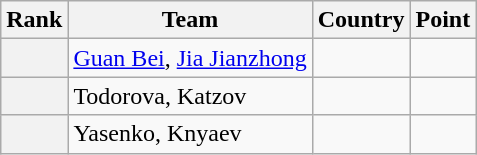<table class="wikitable sortable">
<tr>
<th>Rank</th>
<th>Team</th>
<th>Country</th>
<th>Point</th>
</tr>
<tr>
<th></th>
<td><a href='#'>Guan Bei</a>, <a href='#'>Jia Jianzhong</a></td>
<td></td>
<td></td>
</tr>
<tr>
<th></th>
<td>Todorova, Katzov</td>
<td></td>
<td></td>
</tr>
<tr>
<th></th>
<td>Yasenko, Knyaev</td>
<td></td>
<td></td>
</tr>
</table>
